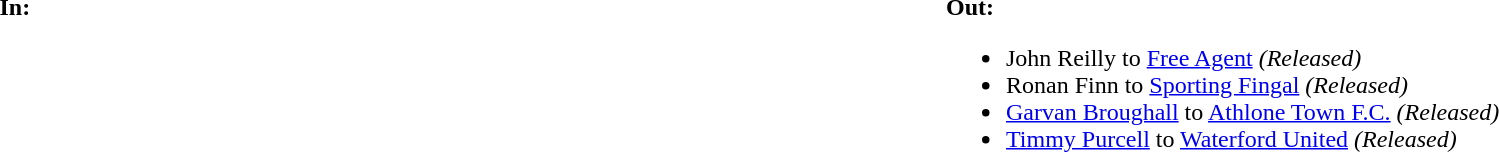<table>
<tr>
<td valign="top" width="20%"><br><strong>In:</strong></td>
<td valign="top" width="20%"><br><strong>Out:</strong><ul><li> John Reilly to <a href='#'>Free Agent</a> <em>(Released)</em></li><li> Ronan Finn to <a href='#'>Sporting Fingal</a> <em>(Released)</em></li><li> <a href='#'>Garvan Broughall</a> to <a href='#'>Athlone Town F.C.</a> <em>(Released)</em></li><li> <a href='#'>Timmy Purcell</a> to <a href='#'>Waterford United</a> <em>(Released)</em></li></ul></td>
</tr>
</table>
